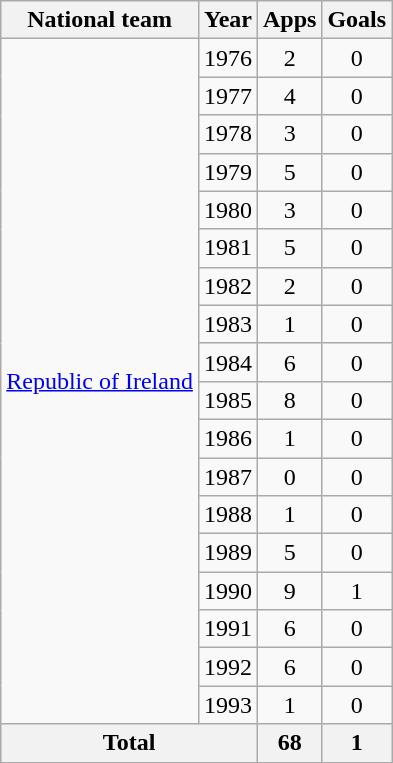<table class="wikitable" style="text-align:center">
<tr>
<th>National team</th>
<th>Year</th>
<th>Apps</th>
<th>Goals</th>
</tr>
<tr>
<td rowspan="18"><a href='#'>Republic of Ireland</a></td>
<td>1976</td>
<td>2</td>
<td>0</td>
</tr>
<tr>
<td>1977</td>
<td>4</td>
<td>0</td>
</tr>
<tr>
<td>1978</td>
<td>3</td>
<td>0</td>
</tr>
<tr>
<td>1979</td>
<td>5</td>
<td>0</td>
</tr>
<tr>
<td>1980</td>
<td>3</td>
<td>0</td>
</tr>
<tr>
<td>1981</td>
<td>5</td>
<td>0</td>
</tr>
<tr>
<td>1982</td>
<td>2</td>
<td>0</td>
</tr>
<tr>
<td>1983</td>
<td>1</td>
<td>0</td>
</tr>
<tr>
<td>1984</td>
<td>6</td>
<td>0</td>
</tr>
<tr>
<td>1985</td>
<td>8</td>
<td>0</td>
</tr>
<tr>
<td>1986</td>
<td>1</td>
<td>0</td>
</tr>
<tr>
<td>1987</td>
<td>0</td>
<td>0</td>
</tr>
<tr>
<td>1988</td>
<td>1</td>
<td>0</td>
</tr>
<tr>
<td>1989</td>
<td>5</td>
<td>0</td>
</tr>
<tr>
<td>1990</td>
<td>9</td>
<td>1</td>
</tr>
<tr>
<td>1991</td>
<td>6</td>
<td>0</td>
</tr>
<tr>
<td>1992</td>
<td>6</td>
<td>0</td>
</tr>
<tr>
<td>1993</td>
<td>1</td>
<td>0</td>
</tr>
<tr>
<th colspan="2">Total</th>
<th>68</th>
<th>1</th>
</tr>
</table>
